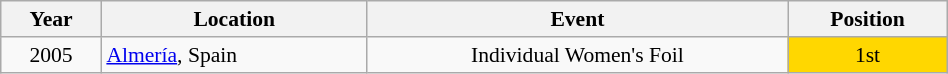<table class="wikitable" width="50%" style="font-size:90%; text-align:center;">
<tr>
<th>Year</th>
<th>Location</th>
<th>Event</th>
<th>Position</th>
</tr>
<tr>
<td>2005</td>
<td rowspan="1" align="left"> <a href='#'>Almería</a>, Spain</td>
<td>Individual Women's Foil</td>
<td bgcolor="gold">1st</td>
</tr>
</table>
